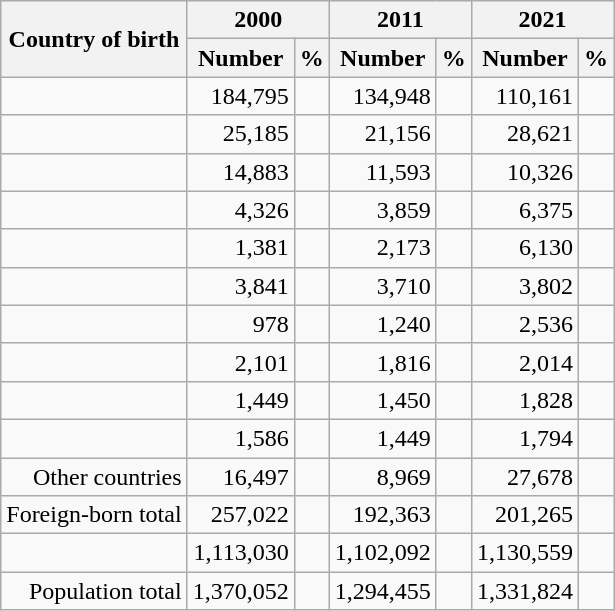<table class="wikitable sortable" border="1" style="text-align:right">
<tr>
<th rowspan="2">Country of birth</th>
<th colspan="2">2000</th>
<th colspan="2">2011</th>
<th colspan="2">2021</th>
</tr>
<tr>
<th>Number</th>
<th>%</th>
<th>Number</th>
<th>%</th>
<th>Number</th>
<th>%</th>
</tr>
<tr>
<td></td>
<td>184,795</td>
<td></td>
<td>134,948</td>
<td></td>
<td>110,161</td>
<td></td>
</tr>
<tr>
<td></td>
<td>25,185</td>
<td></td>
<td>21,156</td>
<td></td>
<td>28,621</td>
<td></td>
</tr>
<tr>
<td></td>
<td>14,883</td>
<td></td>
<td>11,593</td>
<td></td>
<td>10,326</td>
<td></td>
</tr>
<tr>
<td></td>
<td>4,326</td>
<td></td>
<td>3,859</td>
<td></td>
<td>6,375</td>
<td></td>
</tr>
<tr>
<td></td>
<td>1,381</td>
<td></td>
<td>2,173</td>
<td></td>
<td>6,130</td>
<td></td>
</tr>
<tr>
<td></td>
<td>3,841</td>
<td></td>
<td>3,710</td>
<td></td>
<td>3,802</td>
<td></td>
</tr>
<tr>
<td></td>
<td>978</td>
<td></td>
<td>1,240</td>
<td></td>
<td>2,536</td>
<td></td>
</tr>
<tr>
<td></td>
<td>2,101</td>
<td></td>
<td>1,816</td>
<td></td>
<td>2,014</td>
<td></td>
</tr>
<tr>
<td></td>
<td>1,449</td>
<td></td>
<td>1,450</td>
<td></td>
<td>1,828</td>
<td></td>
</tr>
<tr>
<td></td>
<td>1,586</td>
<td></td>
<td>1,449</td>
<td></td>
<td>1,794</td>
<td></td>
</tr>
<tr>
<td>Other countries</td>
<td>16,497</td>
<td></td>
<td>8,969</td>
<td></td>
<td>27,678</td>
<td></td>
</tr>
<tr>
<td>Foreign-born total</td>
<td>257,022</td>
<td></td>
<td>192,363</td>
<td></td>
<td>201,265</td>
<td></td>
</tr>
<tr>
<td></td>
<td>1,113,030</td>
<td></td>
<td>1,102,092</td>
<td></td>
<td>1,130,559</td>
<td></td>
</tr>
<tr>
<td>Population total</td>
<td>1,370,052</td>
<td></td>
<td>1,294,455</td>
<td></td>
<td>1,331,824</td>
<td></td>
</tr>
</table>
